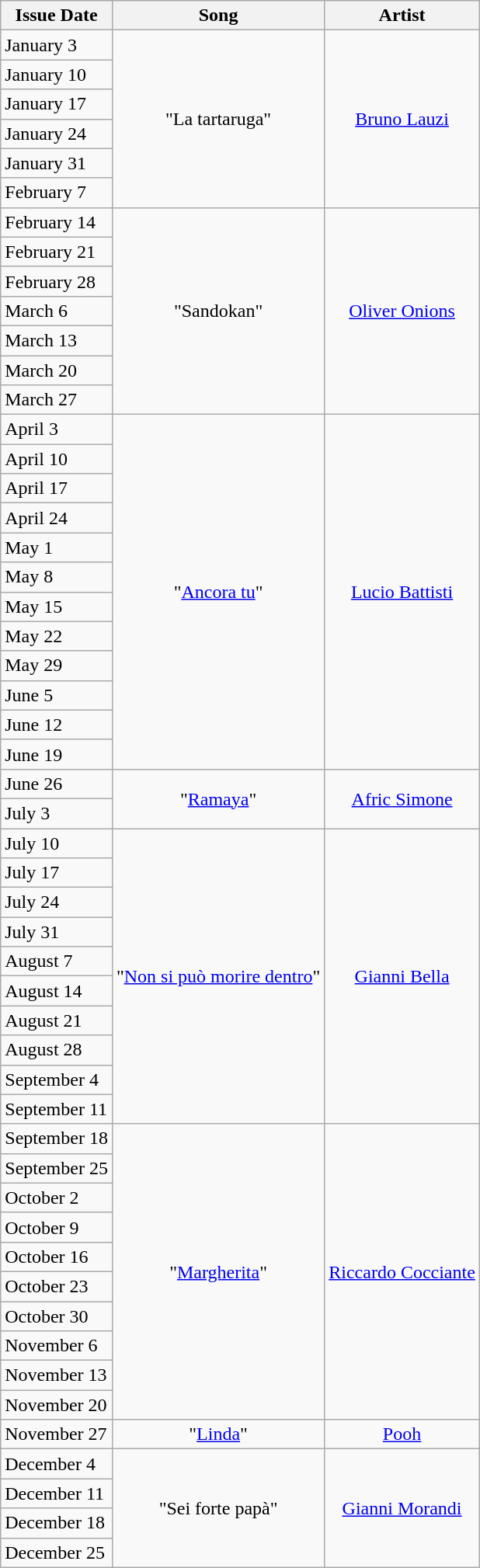<table class="wikitable">
<tr>
<th>Issue Date</th>
<th>Song</th>
<th>Artist</th>
</tr>
<tr>
<td>January 3</td>
<td align="center" rowspan="6">"La tartaruga"</td>
<td align="center" rowspan="6"><a href='#'>Bruno Lauzi</a></td>
</tr>
<tr>
<td>January 10</td>
</tr>
<tr>
<td>January 17</td>
</tr>
<tr>
<td>January 24</td>
</tr>
<tr>
<td>January 31</td>
</tr>
<tr>
<td>February 7</td>
</tr>
<tr>
<td>February 14</td>
<td align="center" rowspan="7">"Sandokan"</td>
<td align="center" rowspan="7"><a href='#'>Oliver Onions</a></td>
</tr>
<tr>
<td>February 21</td>
</tr>
<tr>
<td>February 28</td>
</tr>
<tr>
<td>March 6</td>
</tr>
<tr>
<td>March 13</td>
</tr>
<tr>
<td>March 20</td>
</tr>
<tr>
<td>March 27</td>
</tr>
<tr>
<td>April 3</td>
<td align="center" rowspan="12">"<a href='#'>Ancora tu</a>"</td>
<td align="center" rowspan="12"><a href='#'>Lucio Battisti</a></td>
</tr>
<tr>
<td>April 10</td>
</tr>
<tr>
<td>April 17</td>
</tr>
<tr>
<td>April 24</td>
</tr>
<tr>
<td>May 1</td>
</tr>
<tr>
<td>May 8</td>
</tr>
<tr>
<td>May 15</td>
</tr>
<tr>
<td>May 22</td>
</tr>
<tr>
<td>May 29</td>
</tr>
<tr>
<td>June 5</td>
</tr>
<tr>
<td>June 12</td>
</tr>
<tr>
<td>June 19</td>
</tr>
<tr>
<td>June 26</td>
<td align="center" rowspan="2">"<a href='#'>Ramaya</a>"</td>
<td align="center" rowspan="2"><a href='#'>Afric Simone</a></td>
</tr>
<tr>
<td>July 3</td>
</tr>
<tr>
<td>July 10</td>
<td align="center" rowspan="10">"<a href='#'>Non si può morire dentro</a>"</td>
<td align="center" rowspan="10"><a href='#'>Gianni Bella</a></td>
</tr>
<tr>
<td>July 17</td>
</tr>
<tr>
<td>July 24</td>
</tr>
<tr>
<td>July 31</td>
</tr>
<tr>
<td>August 7</td>
</tr>
<tr>
<td>August 14</td>
</tr>
<tr>
<td>August 21</td>
</tr>
<tr>
<td>August 28</td>
</tr>
<tr>
<td>September 4</td>
</tr>
<tr>
<td>September 11</td>
</tr>
<tr>
<td>September 18</td>
<td align="center" rowspan="10">"<a href='#'>Margherita</a>"</td>
<td align="center" rowspan="10"><a href='#'>Riccardo Cocciante</a></td>
</tr>
<tr>
<td>September 25</td>
</tr>
<tr>
<td>October 2</td>
</tr>
<tr>
<td>October 9</td>
</tr>
<tr>
<td>October 16</td>
</tr>
<tr>
<td>October 23</td>
</tr>
<tr>
<td>October 30</td>
</tr>
<tr>
<td>November 6</td>
</tr>
<tr>
<td>November 13</td>
</tr>
<tr>
<td>November 20</td>
</tr>
<tr>
<td>November 27</td>
<td align="center" rowspan="1">"<a href='#'>Linda</a>"</td>
<td align="center" rowspan="1"><a href='#'>Pooh</a></td>
</tr>
<tr>
<td>December 4</td>
<td align="center" rowspan="4">"Sei forte papà"</td>
<td align="center" rowspan="4"><a href='#'>Gianni Morandi</a></td>
</tr>
<tr>
<td>December 11</td>
</tr>
<tr>
<td>December 18</td>
</tr>
<tr>
<td>December 25</td>
</tr>
</table>
